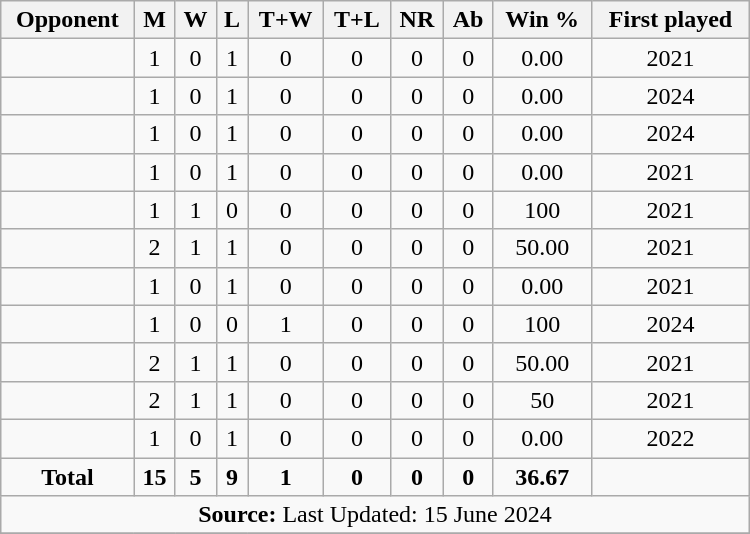<table class="wikitable" style="text-align: center; width: 500px;">
<tr>
<th>Opponent</th>
<th>M</th>
<th>W</th>
<th>L</th>
<th>T+W</th>
<th>T+L</th>
<th>NR</th>
<th>Ab</th>
<th>Win %</th>
<th>First played</th>
</tr>
<tr>
<td align="left"></td>
<td>1</td>
<td>0</td>
<td>1</td>
<td>0</td>
<td>0</td>
<td>0</td>
<td>0</td>
<td>0.00</td>
<td>2021</td>
</tr>
<tr>
<td align="left"></td>
<td>1</td>
<td>0</td>
<td>1</td>
<td>0</td>
<td>0</td>
<td>0</td>
<td>0</td>
<td>0.00</td>
<td>2024</td>
</tr>
<tr>
<td align="left"></td>
<td>1</td>
<td>0</td>
<td>1</td>
<td>0</td>
<td>0</td>
<td>0</td>
<td>0</td>
<td>0.00</td>
<td>2024</td>
</tr>
<tr>
<td align="left"></td>
<td>1</td>
<td>0</td>
<td>1</td>
<td>0</td>
<td>0</td>
<td>0</td>
<td>0</td>
<td>0.00</td>
<td>2021</td>
</tr>
<tr>
<td align="left"></td>
<td>1</td>
<td>1</td>
<td>0</td>
<td>0</td>
<td>0</td>
<td>0</td>
<td>0</td>
<td>100</td>
<td>2021</td>
</tr>
<tr>
<td align="left"></td>
<td>2</td>
<td>1</td>
<td>1</td>
<td>0</td>
<td>0</td>
<td>0</td>
<td>0</td>
<td>50.00</td>
<td>2021</td>
</tr>
<tr>
<td align="left"></td>
<td>1</td>
<td>0</td>
<td>1</td>
<td>0</td>
<td>0</td>
<td>0</td>
<td>0</td>
<td>0.00</td>
<td>2021</td>
</tr>
<tr>
<td align="left"></td>
<td>1</td>
<td>0</td>
<td>0</td>
<td>1</td>
<td>0</td>
<td>0</td>
<td>0</td>
<td>100</td>
<td>2024</td>
</tr>
<tr>
<td align="left"></td>
<td>2</td>
<td>1</td>
<td>1</td>
<td>0</td>
<td>0</td>
<td>0</td>
<td>0</td>
<td>50.00</td>
<td>2021</td>
</tr>
<tr>
<td align="left"></td>
<td>2</td>
<td>1</td>
<td>1</td>
<td>0</td>
<td>0</td>
<td>0</td>
<td>0</td>
<td>50</td>
<td>2021</td>
</tr>
<tr>
<td align="left"></td>
<td>1</td>
<td>0</td>
<td>1</td>
<td>0</td>
<td>0</td>
<td>0</td>
<td>0</td>
<td>0.00</td>
<td>2022</td>
</tr>
<tr>
<td><strong>Total</strong></td>
<td><strong>15</strong></td>
<td><strong>5</strong></td>
<td><strong>9</strong></td>
<td><strong>1</strong></td>
<td><strong>0</strong></td>
<td><strong>0</strong></td>
<td><strong>0</strong></td>
<td><strong>36.67</strong></td>
<td></td>
</tr>
<tr>
<td colspan="10"><strong>Source:</strong> Last Updated: 15 June 2024</td>
</tr>
<tr>
</tr>
</table>
